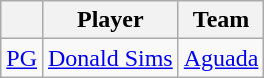<table class="wikitable">
<tr>
<th style="text-align:center;"></th>
<th style="text-align:center;">Player</th>
<th style="text-align:center;">Team</th>
</tr>
<tr>
<td style="text-align:center;"><a href='#'>PG</a></td>
<td> <a href='#'>Donald Sims</a></td>
<td><a href='#'>Aguada</a></td>
</tr>
</table>
